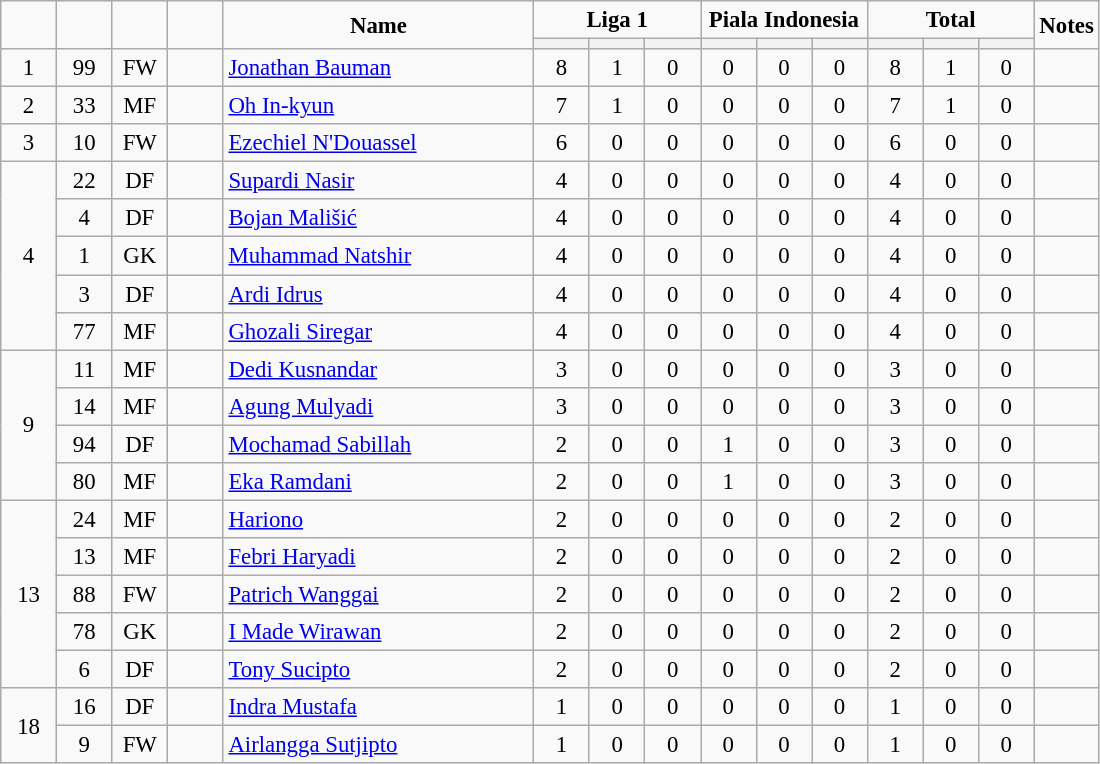<table class="wikitable sortable" style="font-size: 95%; text-align: center;">
<tr>
<td rowspan="2"  style="width:30px; text-align:center;"></td>
<td rowspan="2"  style="width:30px; text-align:center;"></td>
<td rowspan="2"  style="width:30px; text-align:center;"></td>
<td rowspan="2"  style="width:30px; text-align:center;"></td>
<td rowspan="2"  style="width:200px; text-align:center;"><strong>Name</strong></td>
<td colspan="3" style="text-align:center;"><strong>Liga 1</strong></td>
<td colspan="3" style="text-align:center;"><strong>Piala Indonesia</strong></td>
<td colspan="3" style="text-align:center;"><strong>Total</strong></td>
<td rowspan="2" style="text-align:center;"><strong>Notes</strong></td>
</tr>
<tr>
<th width=30></th>
<th width=30></th>
<th width=30></th>
<th width=30></th>
<th width=30></th>
<th width=30></th>
<th width=30></th>
<th width=30></th>
<th width=30></th>
</tr>
<tr>
<td>1</td>
<td>99</td>
<td>FW</td>
<td></td>
<td align=left><a href='#'>Jonathan Bauman</a></td>
<td>8</td>
<td>1</td>
<td>0</td>
<td>0</td>
<td>0</td>
<td>0</td>
<td>8</td>
<td>1</td>
<td>0</td>
<td></td>
</tr>
<tr>
<td>2</td>
<td>33</td>
<td>MF</td>
<td></td>
<td align=left><a href='#'>Oh In-kyun</a></td>
<td>7</td>
<td>1</td>
<td>0</td>
<td>0</td>
<td>0</td>
<td>0</td>
<td>7</td>
<td>1</td>
<td>0</td>
<td></td>
</tr>
<tr>
<td>3</td>
<td>10</td>
<td>FW</td>
<td></td>
<td align=left><a href='#'>Ezechiel N'Douassel</a></td>
<td>6</td>
<td>0</td>
<td>0</td>
<td>0</td>
<td>0</td>
<td>0</td>
<td>6</td>
<td>0</td>
<td>0</td>
<td></td>
</tr>
<tr>
<td rowspan="5">4</td>
<td>22</td>
<td>DF</td>
<td></td>
<td align=left><a href='#'>Supardi Nasir</a></td>
<td>4</td>
<td>0</td>
<td>0</td>
<td>0</td>
<td>0</td>
<td>0</td>
<td>4</td>
<td>0</td>
<td>0</td>
<td></td>
</tr>
<tr>
<td>4</td>
<td>DF</td>
<td></td>
<td align=left><a href='#'>Bojan Mališić</a></td>
<td>4</td>
<td>0</td>
<td>0</td>
<td>0</td>
<td>0</td>
<td>0</td>
<td>4</td>
<td>0</td>
<td>0</td>
<td></td>
</tr>
<tr>
<td>1</td>
<td>GK</td>
<td></td>
<td align=left><a href='#'>Muhammad Natshir</a></td>
<td>4</td>
<td>0</td>
<td>0</td>
<td>0</td>
<td>0</td>
<td>0</td>
<td>4</td>
<td>0</td>
<td>0</td>
<td></td>
</tr>
<tr>
<td>3</td>
<td>DF</td>
<td></td>
<td align=left><a href='#'>Ardi Idrus</a></td>
<td>4</td>
<td>0</td>
<td>0</td>
<td>0</td>
<td>0</td>
<td>0</td>
<td>4</td>
<td>0</td>
<td>0</td>
<td></td>
</tr>
<tr>
<td>77</td>
<td>MF</td>
<td></td>
<td align=left><a href='#'>Ghozali Siregar</a></td>
<td>4</td>
<td>0</td>
<td>0</td>
<td>0</td>
<td>0</td>
<td>0</td>
<td>4</td>
<td>0</td>
<td>0</td>
<td></td>
</tr>
<tr>
<td rowspan="4">9</td>
<td>11</td>
<td>MF</td>
<td></td>
<td align=left><a href='#'>Dedi Kusnandar</a></td>
<td>3</td>
<td>0</td>
<td>0</td>
<td>0</td>
<td>0</td>
<td>0</td>
<td>3</td>
<td>0</td>
<td>0</td>
<td></td>
</tr>
<tr>
<td>14</td>
<td>MF</td>
<td></td>
<td align=left><a href='#'>Agung Mulyadi</a></td>
<td>3</td>
<td>0</td>
<td>0</td>
<td>0</td>
<td>0</td>
<td>0</td>
<td>3</td>
<td>0</td>
<td>0</td>
<td></td>
</tr>
<tr>
<td>94</td>
<td>DF</td>
<td></td>
<td align=left><a href='#'>Mochamad Sabillah</a></td>
<td>2</td>
<td>0</td>
<td>0</td>
<td>1</td>
<td>0</td>
<td>0</td>
<td>3</td>
<td>0</td>
<td>0</td>
<td></td>
</tr>
<tr>
<td>80</td>
<td>MF</td>
<td></td>
<td align=left><a href='#'>Eka Ramdani</a></td>
<td>2</td>
<td>0</td>
<td>0</td>
<td>1</td>
<td>0</td>
<td>0</td>
<td>3</td>
<td>0</td>
<td>0</td>
<td></td>
</tr>
<tr>
<td rowspan="5">13</td>
<td>24</td>
<td>MF</td>
<td></td>
<td align=left><a href='#'>Hariono</a></td>
<td>2</td>
<td>0</td>
<td>0</td>
<td>0</td>
<td>0</td>
<td>0</td>
<td>2</td>
<td>0</td>
<td>0</td>
<td></td>
</tr>
<tr>
<td>13</td>
<td>MF</td>
<td></td>
<td align=left><a href='#'>Febri Haryadi</a></td>
<td>2</td>
<td>0</td>
<td>0</td>
<td>0</td>
<td>0</td>
<td>0</td>
<td>2</td>
<td>0</td>
<td>0</td>
<td></td>
</tr>
<tr>
<td>88</td>
<td>FW</td>
<td></td>
<td align=left><a href='#'>Patrich Wanggai</a></td>
<td>2</td>
<td>0</td>
<td>0</td>
<td>0</td>
<td>0</td>
<td>0</td>
<td>2</td>
<td>0</td>
<td>0</td>
<td></td>
</tr>
<tr>
<td>78</td>
<td>GK</td>
<td></td>
<td align=left><a href='#'>I Made Wirawan</a></td>
<td>2</td>
<td>0</td>
<td>0</td>
<td>0</td>
<td>0</td>
<td>0</td>
<td>2</td>
<td>0</td>
<td>0</td>
<td></td>
</tr>
<tr>
<td>6</td>
<td>DF</td>
<td></td>
<td align=left><a href='#'>Tony Sucipto</a></td>
<td>2</td>
<td>0</td>
<td>0</td>
<td>0</td>
<td>0</td>
<td>0</td>
<td>2</td>
<td>0</td>
<td>0</td>
<td></td>
</tr>
<tr>
<td rowspan="2">18</td>
<td>16</td>
<td>DF</td>
<td></td>
<td align=left><a href='#'>Indra Mustafa</a></td>
<td>1</td>
<td>0</td>
<td>0</td>
<td>0</td>
<td>0</td>
<td>0</td>
<td>1</td>
<td>0</td>
<td>0</td>
<td></td>
</tr>
<tr>
<td>9</td>
<td>FW</td>
<td></td>
<td align=left><a href='#'>Airlangga Sutjipto</a></td>
<td>1</td>
<td>0</td>
<td>0</td>
<td>0</td>
<td>0</td>
<td>0</td>
<td>1</td>
<td>0</td>
<td>0</td>
<td></td>
</tr>
</table>
